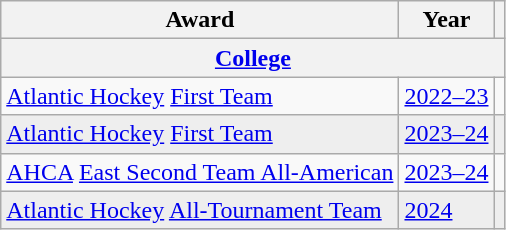<table class="wikitable">
<tr>
<th>Award</th>
<th>Year</th>
<th></th>
</tr>
<tr>
<th colspan="3"><a href='#'>College</a></th>
</tr>
<tr>
<td><a href='#'>Atlantic Hockey</a> <a href='#'>First Team</a></td>
<td><a href='#'>2022–23</a></td>
<td></td>
</tr>
<tr bgcolor=eeeeee>
<td><a href='#'>Atlantic Hockey</a> <a href='#'>First Team</a></td>
<td><a href='#'>2023–24</a></td>
<td></td>
</tr>
<tr>
<td><a href='#'>AHCA</a> <a href='#'>East Second Team All-American</a></td>
<td><a href='#'>2023–24</a></td>
<td></td>
</tr>
<tr bgcolor=eeeeee>
<td><a href='#'>Atlantic Hockey</a> <a href='#'>All-Tournament Team</a></td>
<td><a href='#'>2024</a></td>
<td></td>
</tr>
</table>
